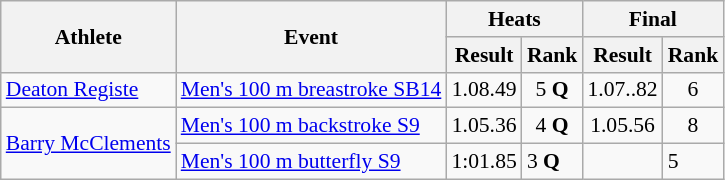<table class="wikitable" style="font-size:90%">
<tr>
<th rowspan="2">Athlete</th>
<th rowspan="2">Event</th>
<th colspan="2">Heats</th>
<th colspan="2">Final</th>
</tr>
<tr>
<th>Result</th>
<th>Rank</th>
<th>Result</th>
<th>Rank</th>
</tr>
<tr align=center>
<td align=left><a href='#'>Deaton Registe</a></td>
<td align=left><a href='#'>Men's 100 m breastroke SB14</a></td>
<td>1.08.49</td>
<td>5 <strong>Q</strong></td>
<td>1.07..82</td>
<td>6</td>
</tr>
<tr align=center>
<td align=left rowspan=2><a href='#'>Barry McClements</a></td>
<td align=left><a href='#'>Men's 100 m backstroke S9</a></td>
<td>1.05.36</td>
<td>4 <strong>Q</strong></td>
<td>1.05.56</td>
<td>8</td>
</tr>
<tr>
<td align=left><a href='#'>Men's 100 m butterfly S9</a></td>
<td>1:01.85</td>
<td>3 <strong>Q</strong></td>
<td></td>
<td>5</td>
</tr>
</table>
